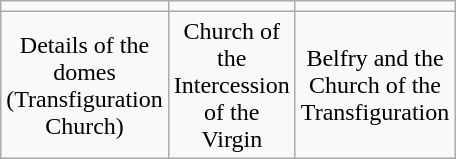<table Class = "wikitable" style="text-align: center" style="margin:1em auto;">
<tr>
<td Width = "33 %"></td>
<td Width = "33 %"></td>
<td Width = "33 %"></td>
</tr>
<tr>
<td>Details of the domes (Transfiguration Church)</td>
<td>Church of the Intercession of the Virgin</td>
<td>Belfry and the Church of the Transfiguration</td>
</tr>
</table>
